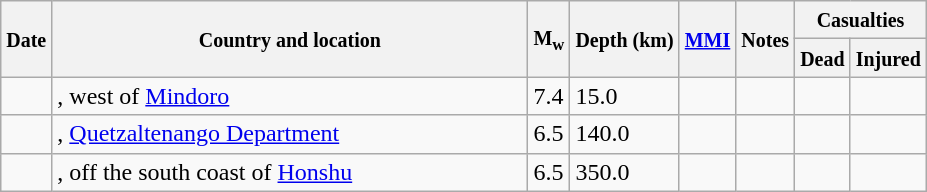<table class="wikitable sortable sort-under" style="border:1px black; margin-left:1em;">
<tr>
<th rowspan="2"><small>Date</small></th>
<th rowspan="2" style="width: 310px"><small>Country and location</small></th>
<th rowspan="2"><small>M<sub>w</sub></small></th>
<th rowspan="2"><small>Depth (km)</small></th>
<th rowspan="2"><small><a href='#'>MMI</a></small></th>
<th rowspan="2" class="unsortable"><small>Notes</small></th>
<th colspan="2"><small>Casualties</small></th>
</tr>
<tr>
<th><small>Dead</small></th>
<th><small>Injured</small></th>
</tr>
<tr>
<td></td>
<td>, west of <a href='#'>Mindoro</a></td>
<td>7.4</td>
<td>15.0</td>
<td></td>
<td></td>
<td></td>
<td></td>
</tr>
<tr>
<td></td>
<td>, <a href='#'>Quetzaltenango Department</a></td>
<td>6.5</td>
<td>140.0</td>
<td></td>
<td></td>
<td></td>
<td></td>
</tr>
<tr>
<td></td>
<td>, off the south coast of <a href='#'>Honshu</a></td>
<td>6.5</td>
<td>350.0</td>
<td></td>
<td></td>
<td></td>
<td></td>
</tr>
</table>
